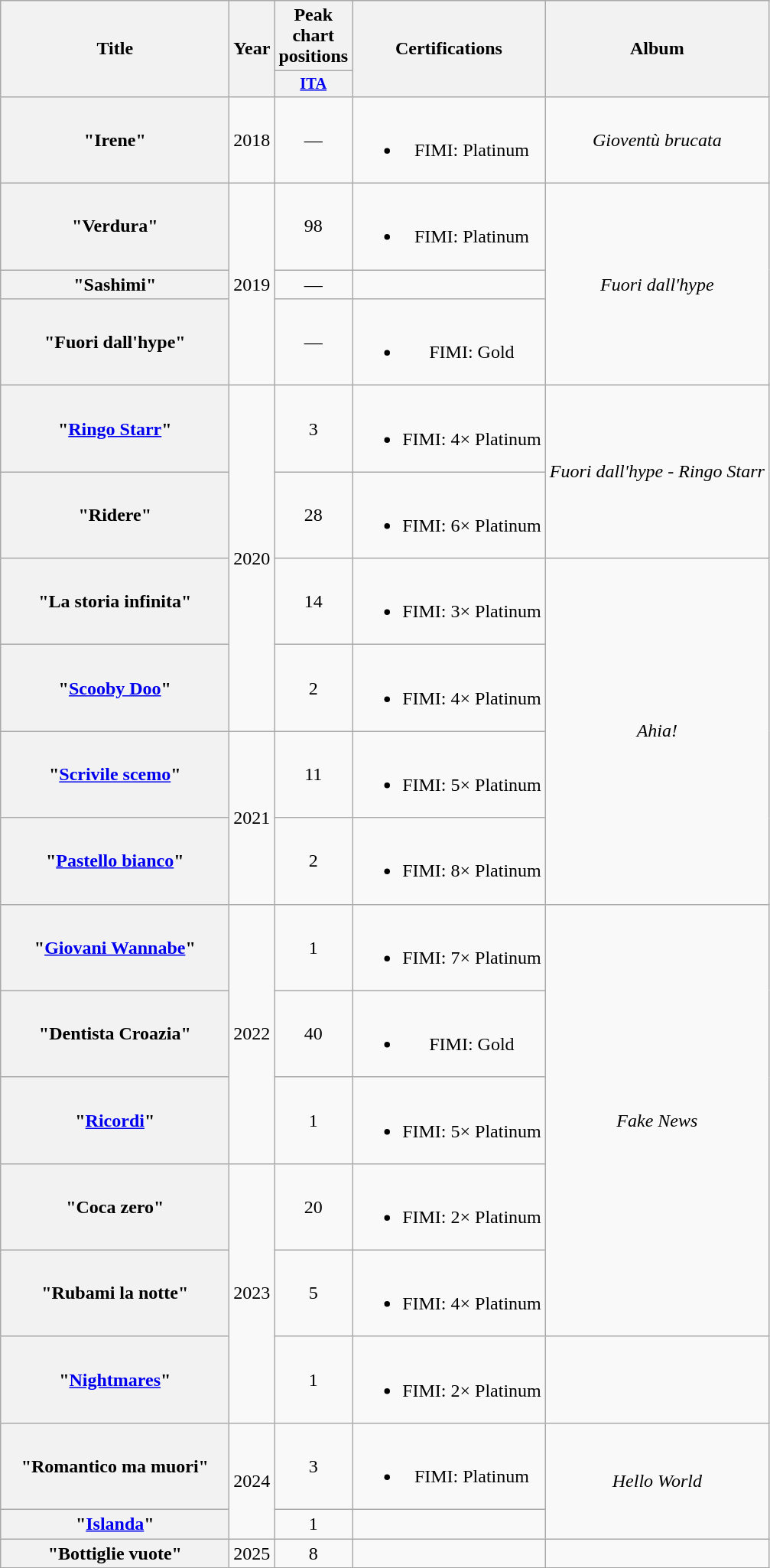<table class="wikitable plainrowheaders" style="text-align:center;">
<tr>
<th scope="col" rowspan="2" style="width:12em;">Title</th>
<th scope="col" rowspan="2" style="width:1em;">Year</th>
<th scope="col" colspan="1">Peak chart positions</th>
<th scope="col" rowspan="2">Certifications</th>
<th scope="col" rowspan="2">Album</th>
</tr>
<tr>
<th scope="col" style="width:3em;font-size:85%;"><a href='#'>ITA</a><br></th>
</tr>
<tr>
<th scope="row">"Irene"</th>
<td>2018</td>
<td>—</td>
<td><br><ul><li>FIMI: Platinum</li></ul></td>
<td><em>Gioventù brucata</em></td>
</tr>
<tr>
<th scope="row">"Verdura"</th>
<td rowspan="3">2019</td>
<td>98</td>
<td><br><ul><li>FIMI: Platinum</li></ul></td>
<td rowspan="3"><em>Fuori dall'hype</em></td>
</tr>
<tr>
<th scope="row">"Sashimi"</th>
<td>—</td>
<td></td>
</tr>
<tr>
<th scope="row">"Fuori dall'hype"</th>
<td>—</td>
<td><br><ul><li>FIMI: Gold</li></ul></td>
</tr>
<tr>
<th scope="row">"<a href='#'>Ringo Starr</a>"</th>
<td rowspan="4">2020</td>
<td>3</td>
<td><br><ul><li>FIMI: 4× Platinum</li></ul></td>
<td rowspan="2"><em>Fuori dall'hype - Ringo Starr</em></td>
</tr>
<tr>
<th scope="row">"Ridere"</th>
<td>28</td>
<td><br><ul><li>FIMI: 6× Platinum</li></ul></td>
</tr>
<tr>
<th scope="row">"La storia infinita"</th>
<td>14</td>
<td><br><ul><li>FIMI: 3× Platinum</li></ul></td>
<td rowspan="4"><em>Ahia!</em></td>
</tr>
<tr>
<th scope="row">"<a href='#'>Scooby Doo</a>"</th>
<td>2</td>
<td><br><ul><li>FIMI: 4× Platinum</li></ul></td>
</tr>
<tr>
<th scope="row">"<a href='#'>Scrivile scemo</a>"</th>
<td rowspan="2">2021</td>
<td>11</td>
<td><br><ul><li>FIMI: 5× Platinum</li></ul></td>
</tr>
<tr>
<th scope="row">"<a href='#'>Pastello bianco</a>"</th>
<td>2</td>
<td><br><ul><li>FIMI: 8× Platinum</li></ul></td>
</tr>
<tr>
<th scope="row">"<a href='#'>Giovani Wannabe</a>"</th>
<td rowspan="3">2022</td>
<td>1</td>
<td><br><ul><li>FIMI: 7× Platinum</li></ul></td>
<td rowspan="5"><em>Fake News</em></td>
</tr>
<tr>
<th scope="row">"Dentista Croazia"</th>
<td>40</td>
<td><br><ul><li>FIMI: Gold</li></ul></td>
</tr>
<tr>
<th scope="row">"<a href='#'>Ricordi</a>"</th>
<td>1</td>
<td><br><ul><li>FIMI: 5× Platinum</li></ul></td>
</tr>
<tr>
<th scope="row">"Coca zero"</th>
<td rowspan="3">2023</td>
<td>20</td>
<td><br><ul><li>FIMI: 2× Platinum</li></ul></td>
</tr>
<tr>
<th scope="row">"Rubami la notte"</th>
<td>5</td>
<td><br><ul><li>FIMI: 4× Platinum</li></ul></td>
</tr>
<tr>
<th scope="row">"<a href='#'>Nightmares</a>"<br></th>
<td>1</td>
<td><br><ul><li>FIMI: 2× Platinum</li></ul></td>
<td></td>
</tr>
<tr>
<th scope="row">"Romantico ma muori"</th>
<td rowspan="2">2024</td>
<td>3</td>
<td><br><ul><li>FIMI: Platinum</li></ul></td>
<td rowspan="2"><em>Hello World</em></td>
</tr>
<tr>
<th scope="row">"<a href='#'>Islanda</a>"</th>
<td>1<br></td>
<td></td>
</tr>
<tr>
<th scope="row">"Bottiglie vuote"<br></th>
<td>2025</td>
<td>8<br></td>
<td></td>
<td></td>
</tr>
</table>
